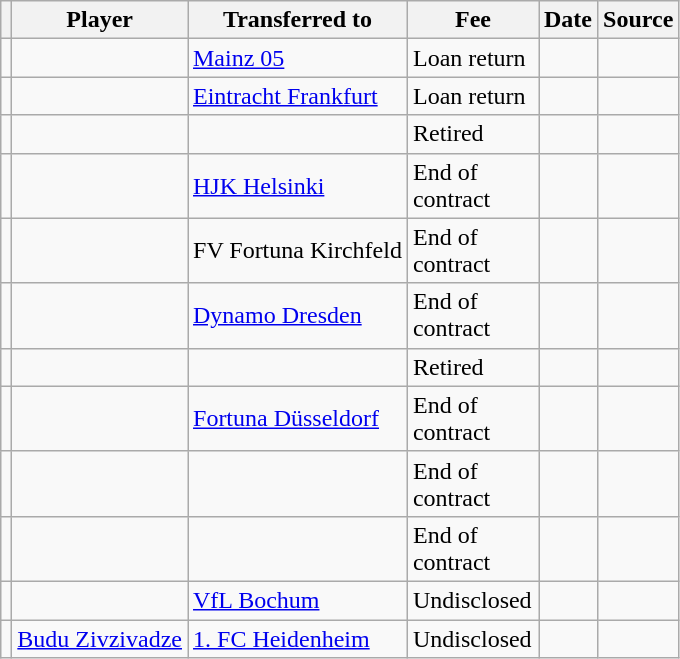<table class="wikitable plainrowheaders sortable">
<tr>
<th></th>
<th scope="col">Player</th>
<th>Transferred to</th>
<th style="width: 80px;">Fee</th>
<th scope="col">Date</th>
<th scope="col">Source</th>
</tr>
<tr>
<td align="center"></td>
<td></td>
<td> <a href='#'>Mainz 05</a></td>
<td>Loan return</td>
<td></td>
<td></td>
</tr>
<tr>
<td align="center"></td>
<td></td>
<td> <a href='#'>Eintracht Frankfurt</a></td>
<td>Loan return</td>
<td></td>
<td></td>
</tr>
<tr>
<td align="center"></td>
<td></td>
<td></td>
<td>Retired</td>
<td></td>
<td></td>
</tr>
<tr>
<td align="center"></td>
<td></td>
<td> <a href='#'>HJK Helsinki</a></td>
<td>End of contract</td>
<td></td>
<td></td>
</tr>
<tr>
<td align="center"></td>
<td></td>
<td> FV Fortuna Kirchfeld</td>
<td>End of contract</td>
<td></td>
<td></td>
</tr>
<tr>
<td align="center"></td>
<td></td>
<td> <a href='#'>Dynamo Dresden</a></td>
<td>End of contract</td>
<td></td>
<td></td>
</tr>
<tr>
<td align="center"></td>
<td></td>
<td></td>
<td>Retired</td>
<td></td>
<td></td>
</tr>
<tr>
<td align="center"></td>
<td></td>
<td> <a href='#'>Fortuna Düsseldorf</a></td>
<td>End of contract</td>
<td></td>
<td></td>
</tr>
<tr>
<td align="center"></td>
<td></td>
<td></td>
<td>End of contract</td>
<td></td>
<td></td>
</tr>
<tr>
<td align="center"></td>
<td></td>
<td></td>
<td>End of contract</td>
<td></td>
<td></td>
</tr>
<tr>
<td align="center"></td>
<td></td>
<td> <a href='#'>VfL Bochum</a></td>
<td>Undisclosed</td>
<td></td>
<td></td>
</tr>
<tr>
<td align="center"></td>
<td> <a href='#'>Budu Zivzivadze</a></td>
<td> <a href='#'>1. FC Heidenheim</a></td>
<td>Undisclosed</td>
<td></td>
<td></td>
</tr>
</table>
